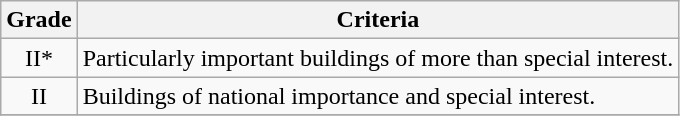<table class="wikitable" border="1">
<tr>
<th>Grade</th>
<th>Criteria</th>
</tr>
<tr>
<td align="center" >II*</td>
<td>Particularly important buildings of more than special interest.</td>
</tr>
<tr>
<td align="center" >II</td>
<td>Buildings of national importance and special interest.</td>
</tr>
<tr>
</tr>
</table>
